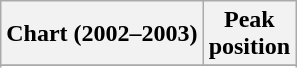<table class="wikitable sortable plainrowheaders" style="text-align:center">
<tr>
<th scope="col">Chart (2002–2003)</th>
<th scope="col">Peak<br>position</th>
</tr>
<tr>
</tr>
<tr>
</tr>
<tr>
</tr>
<tr>
</tr>
<tr>
</tr>
<tr>
</tr>
<tr>
</tr>
<tr>
</tr>
<tr>
</tr>
<tr>
</tr>
</table>
